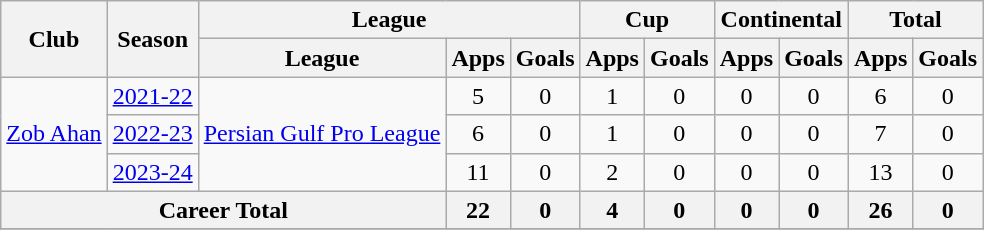<table class="wikitable" style="text-align: center;">
<tr>
<th rowspan=2>Club</th>
<th rowspan=2>Season</th>
<th colspan=3>League</th>
<th colspan=2>Cup</th>
<th colspan=2>Continental</th>
<th colspan=2>Total</th>
</tr>
<tr>
<th>League</th>
<th>Apps</th>
<th>Goals</th>
<th>Apps</th>
<th>Goals</th>
<th>Apps</th>
<th>Goals</th>
<th>Apps</th>
<th>Goals</th>
</tr>
<tr>
<td rowspan="3"><a href='#'>Zob Ahan</a></td>
<td><a href='#'>2021-22</a></td>
<td rowspan="3"><a href='#'>Persian Gulf Pro League</a></td>
<td>5</td>
<td>0</td>
<td>1</td>
<td>0</td>
<td>0</td>
<td>0</td>
<td>6</td>
<td>0</td>
</tr>
<tr>
<td><a href='#'>2022-23</a></td>
<td>6</td>
<td>0</td>
<td>1</td>
<td>0</td>
<td>0</td>
<td>0</td>
<td>7</td>
<td>0</td>
</tr>
<tr>
<td><a href='#'>2023-24</a></td>
<td>11</td>
<td>0</td>
<td>2</td>
<td>0</td>
<td>0</td>
<td>0</td>
<td>13</td>
<td>0</td>
</tr>
<tr>
<th colspan=3>Career Total</th>
<th>22</th>
<th>0</th>
<th>4</th>
<th>0</th>
<th>0</th>
<th>0</th>
<th>26</th>
<th>0</th>
</tr>
<tr>
</tr>
</table>
